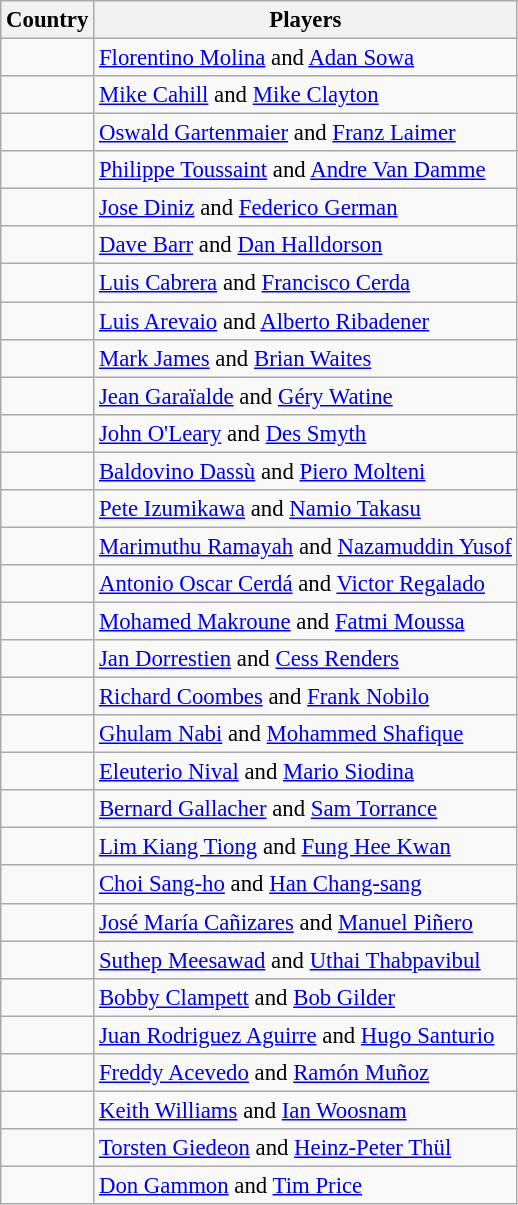<table class="wikitable" style="font-size:95%;">
<tr>
<th>Country</th>
<th>Players</th>
</tr>
<tr>
<td></td>
<td><a href='#'>Florentino Molina</a> and <a href='#'>Adan Sowa</a></td>
</tr>
<tr>
<td></td>
<td><a href='#'>Mike Cahill</a> and <a href='#'>Mike Clayton</a></td>
</tr>
<tr>
<td></td>
<td><a href='#'>Oswald Gartenmaier</a> and <a href='#'>Franz Laimer</a></td>
</tr>
<tr>
<td></td>
<td><a href='#'>Philippe Toussaint</a> and <a href='#'>Andre Van Damme</a></td>
</tr>
<tr>
<td></td>
<td><a href='#'>Jose Diniz</a> and <a href='#'>Federico German</a></td>
</tr>
<tr>
<td></td>
<td><a href='#'>Dave Barr</a> and <a href='#'>Dan Halldorson</a></td>
</tr>
<tr>
<td></td>
<td><a href='#'>Luis Cabrera</a> and <a href='#'>Francisco Cerda</a></td>
</tr>
<tr>
<td></td>
<td><a href='#'>Luis Arevaio</a> and <a href='#'>Alberto Ribadener</a></td>
</tr>
<tr>
<td></td>
<td><a href='#'>Mark James</a> and <a href='#'>Brian Waites</a></td>
</tr>
<tr>
<td></td>
<td><a href='#'>Jean Garaïalde</a> and <a href='#'>Géry Watine</a></td>
</tr>
<tr>
<td></td>
<td><a href='#'>John O'Leary</a> and <a href='#'>Des Smyth</a></td>
</tr>
<tr>
<td></td>
<td><a href='#'>Baldovino Dassù</a> and <a href='#'>Piero Molteni</a></td>
</tr>
<tr>
<td></td>
<td><a href='#'>Pete Izumikawa</a> and <a href='#'>Namio Takasu</a></td>
</tr>
<tr>
<td></td>
<td><a href='#'>Marimuthu Ramayah</a> and <a href='#'>Nazamuddin Yusof</a></td>
</tr>
<tr>
<td></td>
<td><a href='#'>Antonio Oscar Cerdá</a> and <a href='#'>Victor Regalado</a></td>
</tr>
<tr>
<td></td>
<td><a href='#'>Mohamed Makroune</a> and <a href='#'>Fatmi Moussa</a></td>
</tr>
<tr>
<td></td>
<td><a href='#'>Jan Dorrestien</a> and <a href='#'>Cess Renders</a></td>
</tr>
<tr>
<td></td>
<td><a href='#'>Richard Coombes</a> and <a href='#'>Frank Nobilo</a></td>
</tr>
<tr>
<td></td>
<td><a href='#'>Ghulam Nabi</a> and <a href='#'>Mohammed Shafique</a></td>
</tr>
<tr>
<td></td>
<td><a href='#'>Eleuterio Nival</a> and <a href='#'>Mario Siodina</a></td>
</tr>
<tr>
<td></td>
<td><a href='#'>Bernard Gallacher</a> and <a href='#'>Sam Torrance</a></td>
</tr>
<tr>
<td></td>
<td><a href='#'>Lim Kiang Tiong</a> and <a href='#'>Fung Hee Kwan</a></td>
</tr>
<tr>
<td></td>
<td><a href='#'>Choi Sang-ho</a> and <a href='#'>Han Chang-sang</a></td>
</tr>
<tr>
<td></td>
<td><a href='#'>José María Cañizares</a> and <a href='#'>Manuel Piñero</a></td>
</tr>
<tr>
<td></td>
<td><a href='#'>Suthep Meesawad</a> and <a href='#'>Uthai Thabpavibul</a></td>
</tr>
<tr>
<td></td>
<td><a href='#'>Bobby Clampett</a> and <a href='#'>Bob Gilder</a></td>
</tr>
<tr>
<td></td>
<td><a href='#'>Juan Rodriguez Aguirre</a> and <a href='#'>Hugo Santurio</a></td>
</tr>
<tr>
<td></td>
<td><a href='#'>Freddy Acevedo</a> and <a href='#'>Ramón Muñoz</a></td>
</tr>
<tr>
<td></td>
<td><a href='#'>Keith Williams</a> and <a href='#'>Ian Woosnam</a></td>
</tr>
<tr>
<td></td>
<td><a href='#'>Torsten Giedeon</a> and <a href='#'>Heinz-Peter Thül</a></td>
</tr>
<tr>
<td></td>
<td><a href='#'>Don Gammon</a> and <a href='#'>Tim Price</a></td>
</tr>
</table>
